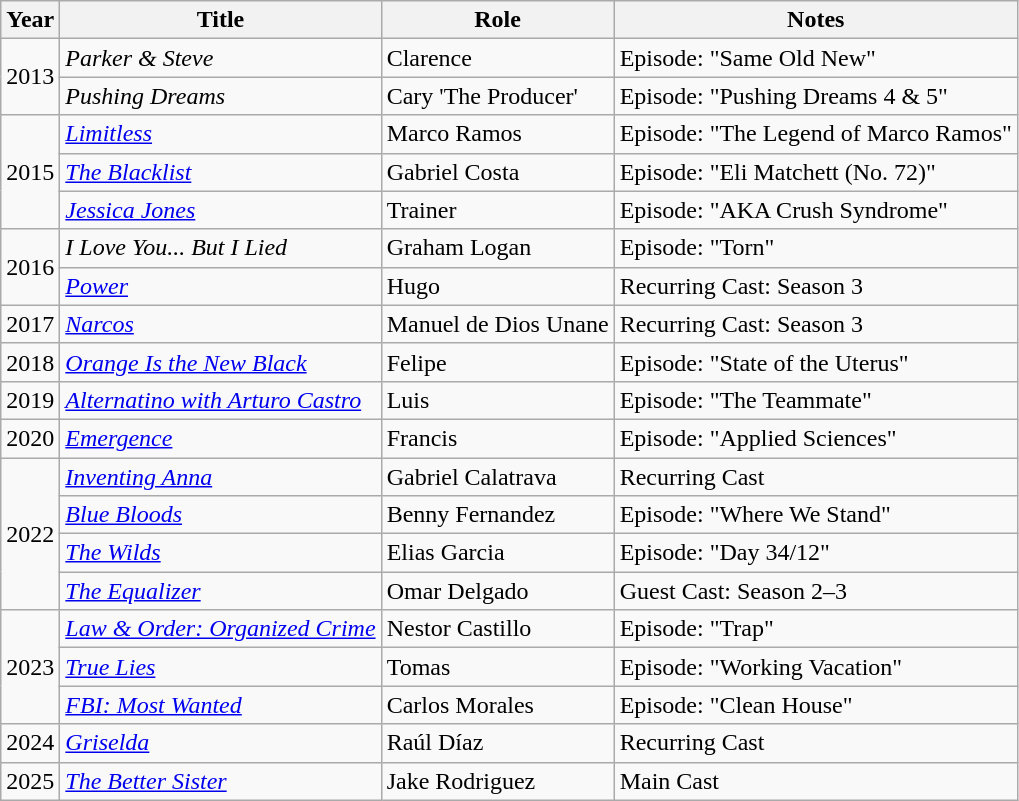<table class="wikitable plainrowheaders sortable" style="margin-right: 0;">
<tr>
<th>Year</th>
<th>Title</th>
<th>Role</th>
<th>Notes</th>
</tr>
<tr>
<td rowspan=2>2013</td>
<td><em>Parker & Steve</em></td>
<td>Clarence</td>
<td>Episode: "Same Old New"</td>
</tr>
<tr>
<td><em>Pushing Dreams</em></td>
<td>Cary 'The Producer'</td>
<td>Episode: "Pushing Dreams 4 & 5"</td>
</tr>
<tr>
<td rowspan=3>2015</td>
<td><em><a href='#'>Limitless</a></em></td>
<td>Marco Ramos</td>
<td>Episode: "The Legend of Marco Ramos"</td>
</tr>
<tr>
<td><em><a href='#'>The Blacklist</a></em></td>
<td>Gabriel Costa</td>
<td>Episode: "Eli Matchett (No. 72)"</td>
</tr>
<tr>
<td><em><a href='#'>Jessica Jones</a></em></td>
<td>Trainer</td>
<td>Episode: "AKA Crush Syndrome"</td>
</tr>
<tr>
<td rowspan=2>2016</td>
<td><em>I Love You... But I Lied</em></td>
<td>Graham Logan</td>
<td>Episode: "Torn"</td>
</tr>
<tr>
<td><em><a href='#'>Power</a></em></td>
<td>Hugo</td>
<td>Recurring Cast: Season 3</td>
</tr>
<tr>
<td>2017</td>
<td><em><a href='#'>Narcos</a></em></td>
<td>Manuel de Dios Unane</td>
<td>Recurring Cast: Season 3</td>
</tr>
<tr>
<td>2018</td>
<td><em><a href='#'>Orange Is the New Black</a></em></td>
<td>Felipe</td>
<td>Episode: "State of the Uterus"</td>
</tr>
<tr>
<td>2019</td>
<td><em><a href='#'>Alternatino with Arturo Castro</a></em></td>
<td>Luis</td>
<td>Episode: "The Teammate"</td>
</tr>
<tr>
<td>2020</td>
<td><em><a href='#'>Emergence</a></em></td>
<td>Francis</td>
<td>Episode: "Applied Sciences"</td>
</tr>
<tr>
<td rowspan=4>2022</td>
<td><em><a href='#'>Inventing Anna</a></em></td>
<td>Gabriel Calatrava</td>
<td>Recurring Cast</td>
</tr>
<tr>
<td><em><a href='#'>Blue Bloods</a></em></td>
<td>Benny Fernandez</td>
<td>Episode: "Where We Stand"</td>
</tr>
<tr>
<td><em><a href='#'>The Wilds</a></em></td>
<td>Elias Garcia</td>
<td>Episode: "Day 34/12"</td>
</tr>
<tr>
<td><em><a href='#'>The Equalizer</a></em></td>
<td>Omar Delgado</td>
<td>Guest Cast: Season 2–3</td>
</tr>
<tr>
<td rowspan=3>2023</td>
<td><em><a href='#'>Law & Order: Organized Crime</a></em></td>
<td>Nestor Castillo</td>
<td>Episode: "Trap"</td>
</tr>
<tr>
<td><em><a href='#'>True Lies</a></em></td>
<td>Tomas</td>
<td>Episode: "Working Vacation"</td>
</tr>
<tr>
<td><em><a href='#'>FBI: Most Wanted</a></em></td>
<td>Carlos Morales</td>
<td>Episode: "Clean House"</td>
</tr>
<tr>
<td>2024</td>
<td><em><a href='#'>Griselda</a></em></td>
<td>Raúl Díaz</td>
<td>Recurring Cast</td>
</tr>
<tr>
<td>2025</td>
<td><em><a href='#'>The Better Sister</a></em></td>
<td>Jake Rodriguez</td>
<td>Main Cast</td>
</tr>
</table>
